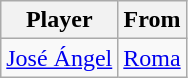<table class="wikitable">
<tr>
<th>Player</th>
<th>From</th>
</tr>
<tr>
<td> <a href='#'>José Ángel</a></td>
<td> <a href='#'>Roma</a></td>
</tr>
</table>
